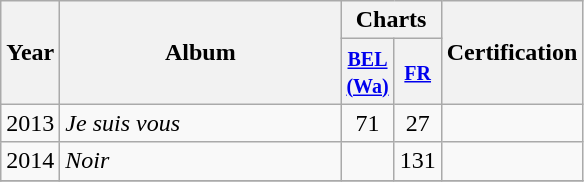<table class="wikitable">
<tr>
<th align="center" rowspan="2">Year</th>
<th align="center" rowspan="2" width="180">Album</th>
<th align="center" colspan="2">Charts</th>
<th align="center" rowspan="2" width="70">Certification</th>
</tr>
<tr>
<th width="20"><small><a href='#'>BEL<br> (Wa)</a></small></th>
<th width="20"><small><a href='#'>FR</a></small><br></th>
</tr>
<tr>
<td align="center" rowspan="1">2013</td>
<td><em>Je suis vous</em></td>
<td align="center">71</td>
<td align="center">27</td>
<td></td>
</tr>
<tr>
<td align="center" rowspan="1">2014</td>
<td><em>Noir</em></td>
<td align="center"></td>
<td align="center">131</td>
<td></td>
</tr>
<tr>
</tr>
</table>
